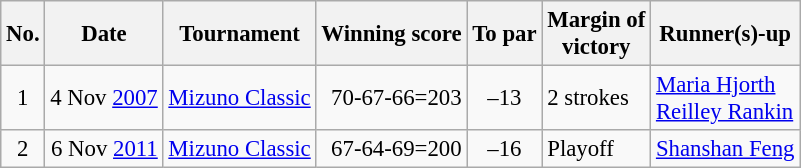<table class="wikitable" style="font-size:95%;">
<tr>
<th>No.</th>
<th>Date</th>
<th>Tournament</th>
<th>Winning score</th>
<th>To par</th>
<th>Margin of<br>victory</th>
<th>Runner(s)-up</th>
</tr>
<tr>
<td align=center>1</td>
<td align=right>4 Nov <a href='#'>2007</a></td>
<td><a href='#'>Mizuno Classic</a></td>
<td align=right>70-67-66=203</td>
<td align=center>–13</td>
<td>2 strokes</td>
<td> <a href='#'>Maria Hjorth</a><br> <a href='#'>Reilley Rankin</a></td>
</tr>
<tr>
<td align=center>2</td>
<td align=right>6 Nov <a href='#'>2011</a></td>
<td><a href='#'>Mizuno Classic</a></td>
<td align=right>67-64-69=200</td>
<td align=center>–16</td>
<td>Playoff</td>
<td> <a href='#'>Shanshan Feng</a></td>
</tr>
</table>
